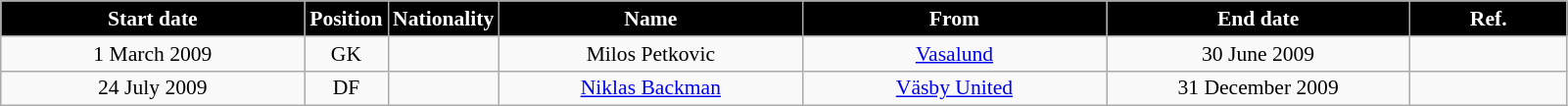<table class="wikitable"  style="text-align:center; font-size:90%; ">
<tr>
<th style="background:#000000; color:white; width:200px;">Start date</th>
<th style="background:#000000; color:white; width:50px;">Position</th>
<th style="background:#000000; color:white; width:50px;">Nationality</th>
<th style="background:#000000; color:white; width:200px;">Name</th>
<th style="background:#000000; color:white; width:200px;">From</th>
<th style="background:#000000; color:white; width:200px;">End date</th>
<th style="background:#000000; color:white; width:100px;">Ref.</th>
</tr>
<tr>
<td>1 March 2009</td>
<td>GK</td>
<td></td>
<td>Milos Petkovic</td>
<td><a href='#'>Vasalund</a></td>
<td>30 June 2009</td>
<td></td>
</tr>
<tr>
<td>24 July 2009</td>
<td>DF</td>
<td></td>
<td><a href='#'>Niklas Backman</a></td>
<td><a href='#'>Väsby United</a></td>
<td>31 December 2009</td>
<td></td>
</tr>
</table>
